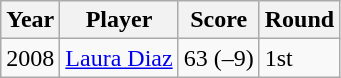<table class="wikitable">
<tr>
<th>Year</th>
<th>Player</th>
<th>Score</th>
<th>Round</th>
</tr>
<tr>
<td>2008</td>
<td><a href='#'>Laura Diaz</a></td>
<td>63 (–9)</td>
<td>1st</td>
</tr>
</table>
